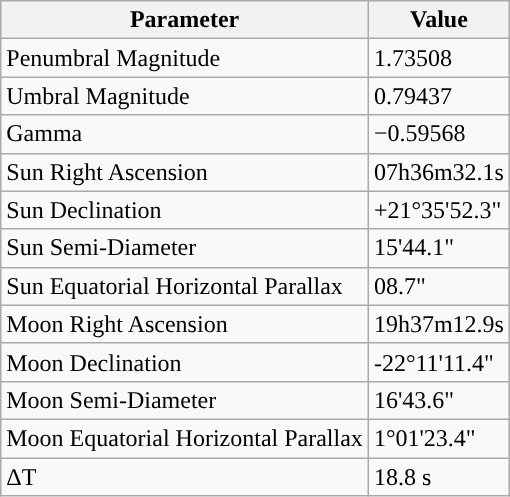<table class="wikitable">
<tr>
<th>Parameter</th>
<th>Value</th>
</tr>
<tr>
<td>Penumbral Magnitude</td>
<td>1.73508</td>
</tr>
<tr>
<td>Umbral Magnitude</td>
<td>0.79437</td>
</tr>
<tr>
<td>Gamma</td>
<td>−0.59568</td>
</tr>
<tr>
<td>Sun Right Ascension</td>
<td>07h36m32.1s</td>
</tr>
<tr>
<td>Sun Declination</td>
<td>+21°35'52.3"</td>
</tr>
<tr>
<td>Sun Semi-Diameter</td>
<td>15'44.1"</td>
</tr>
<tr>
<td>Sun Equatorial Horizontal Parallax</td>
<td>08.7"</td>
</tr>
<tr>
<td>Moon Right Ascension</td>
<td>19h37m12.9s</td>
</tr>
<tr>
<td>Moon Declination</td>
<td>-22°11'11.4"</td>
</tr>
<tr>
<td>Moon Semi-Diameter</td>
<td>16'43.6"</td>
</tr>
<tr>
<td>Moon Equatorial Horizontal Parallax</td>
<td>1°01'23.4"</td>
</tr>
<tr>
<td>ΔT</td>
<td>18.8 s</td>
</tr>
</table>
